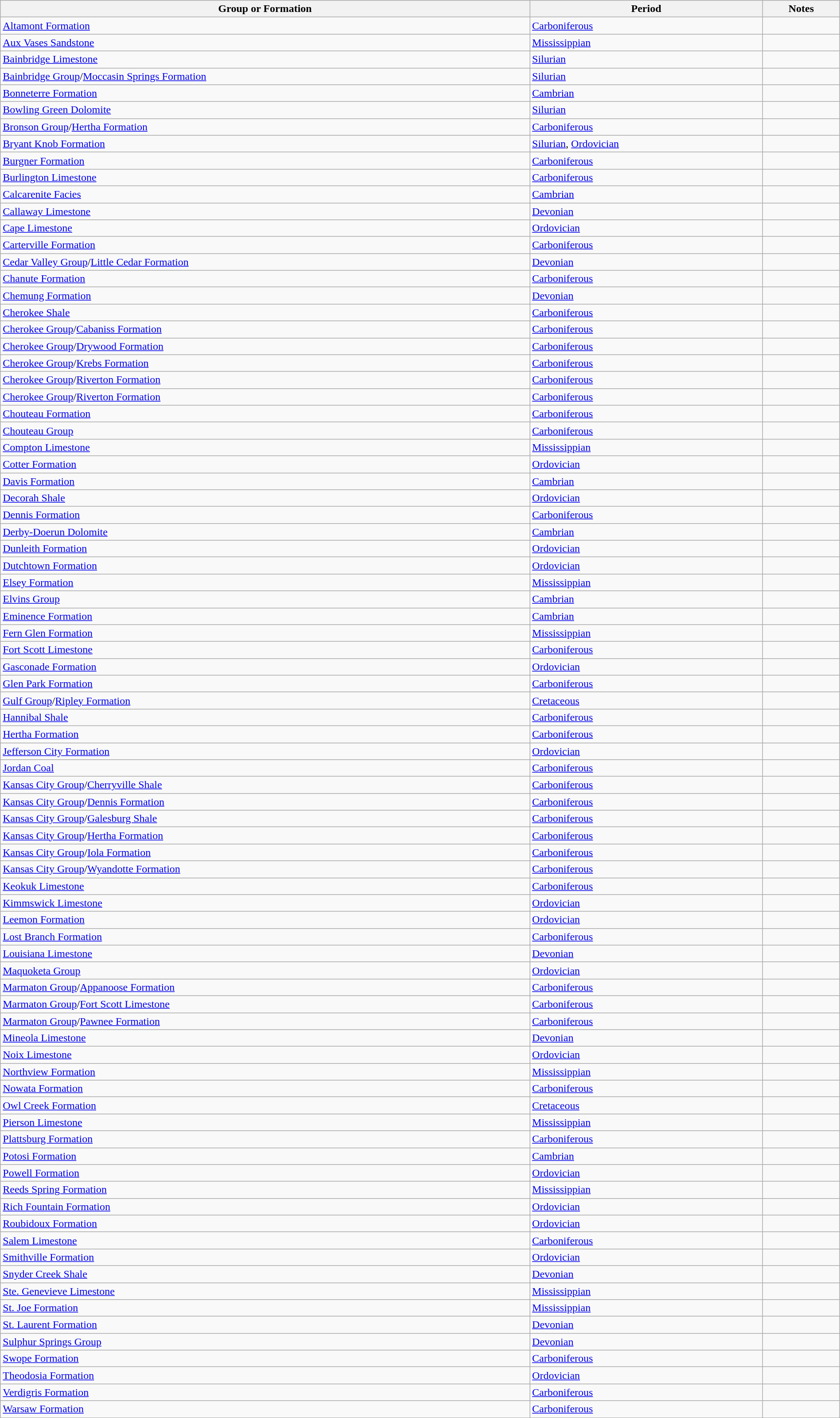<table class="wikitable sortable" style="width: 100%;">
<tr>
<th>Group or Formation</th>
<th>Period</th>
<th class="unsortable">Notes</th>
</tr>
<tr>
<td><a href='#'>Altamont Formation</a></td>
<td><a href='#'>Carboniferous</a></td>
<td></td>
</tr>
<tr>
<td><a href='#'>Aux Vases Sandstone</a></td>
<td><a href='#'>Mississippian</a></td>
<td></td>
</tr>
<tr>
<td><a href='#'>Bainbridge Limestone</a></td>
<td><a href='#'>Silurian</a></td>
<td></td>
</tr>
<tr>
<td><a href='#'>Bainbridge Group</a>/<a href='#'>Moccasin Springs Formation</a></td>
<td><a href='#'>Silurian</a></td>
<td></td>
</tr>
<tr>
<td><a href='#'>Bonneterre Formation</a></td>
<td><a href='#'>Cambrian</a></td>
<td></td>
</tr>
<tr>
<td><a href='#'>Bowling Green Dolomite</a></td>
<td><a href='#'>Silurian</a></td>
<td></td>
</tr>
<tr>
<td><a href='#'>Bronson Group</a>/<a href='#'>Hertha Formation</a></td>
<td><a href='#'>Carboniferous</a></td>
<td></td>
</tr>
<tr>
<td><a href='#'>Bryant Knob Formation</a></td>
<td><a href='#'>Silurian</a>, <a href='#'>Ordovician</a></td>
<td></td>
</tr>
<tr>
<td><a href='#'>Burgner Formation</a></td>
<td><a href='#'>Carboniferous</a></td>
<td></td>
</tr>
<tr>
<td><a href='#'>Burlington Limestone</a></td>
<td><a href='#'>Carboniferous</a></td>
<td></td>
</tr>
<tr>
<td><a href='#'>Calcarenite Facies</a></td>
<td><a href='#'>Cambrian</a></td>
<td></td>
</tr>
<tr>
<td><a href='#'>Callaway Limestone</a></td>
<td><a href='#'>Devonian</a></td>
<td></td>
</tr>
<tr>
<td><a href='#'>Cape Limestone</a></td>
<td><a href='#'>Ordovician</a></td>
<td></td>
</tr>
<tr>
<td><a href='#'>Carterville Formation</a></td>
<td><a href='#'>Carboniferous</a></td>
<td></td>
</tr>
<tr>
<td><a href='#'>Cedar Valley Group</a>/<a href='#'>Little Cedar Formation</a></td>
<td><a href='#'>Devonian</a></td>
<td></td>
</tr>
<tr>
<td><a href='#'>Chanute Formation</a></td>
<td><a href='#'>Carboniferous</a></td>
<td></td>
</tr>
<tr>
<td><a href='#'>Chemung Formation</a></td>
<td><a href='#'>Devonian</a></td>
<td></td>
</tr>
<tr>
<td><a href='#'>Cherokee Shale</a></td>
<td><a href='#'>Carboniferous</a></td>
<td></td>
</tr>
<tr>
<td><a href='#'>Cherokee Group</a>/<a href='#'>Cabaniss Formation</a></td>
<td><a href='#'>Carboniferous</a></td>
<td></td>
</tr>
<tr>
<td><a href='#'>Cherokee Group</a>/<a href='#'>Drywood Formation</a></td>
<td><a href='#'>Carboniferous</a></td>
<td></td>
</tr>
<tr>
<td><a href='#'>Cherokee Group</a>/<a href='#'>Krebs Formation</a></td>
<td><a href='#'>Carboniferous</a></td>
<td></td>
</tr>
<tr>
<td><a href='#'>Cherokee Group</a>/<a href='#'>Riverton Formation</a></td>
<td><a href='#'>Carboniferous</a></td>
<td></td>
</tr>
<tr>
<td><a href='#'>Cherokee Group</a>/<a href='#'>Riverton Formation</a></td>
<td><a href='#'>Carboniferous</a></td>
<td></td>
</tr>
<tr>
<td><a href='#'>Chouteau Formation</a></td>
<td><a href='#'>Carboniferous</a></td>
<td></td>
</tr>
<tr>
<td><a href='#'>Chouteau Group</a></td>
<td><a href='#'>Carboniferous</a></td>
<td></td>
</tr>
<tr>
<td><a href='#'>Compton Limestone</a></td>
<td><a href='#'>Mississippian</a></td>
<td></td>
</tr>
<tr>
<td><a href='#'>Cotter Formation</a></td>
<td><a href='#'>Ordovician</a></td>
<td></td>
</tr>
<tr>
<td><a href='#'>Davis Formation</a></td>
<td><a href='#'>Cambrian</a></td>
<td></td>
</tr>
<tr>
<td><a href='#'>Decorah Shale</a></td>
<td><a href='#'>Ordovician</a></td>
<td></td>
</tr>
<tr>
<td><a href='#'>Dennis Formation</a></td>
<td><a href='#'>Carboniferous</a></td>
<td></td>
</tr>
<tr>
<td><a href='#'>Derby-Doerun Dolomite</a></td>
<td><a href='#'>Cambrian</a></td>
<td></td>
</tr>
<tr>
<td><a href='#'>Dunleith Formation</a></td>
<td><a href='#'>Ordovician</a></td>
<td></td>
</tr>
<tr>
<td><a href='#'>Dutchtown Formation</a></td>
<td><a href='#'>Ordovician</a></td>
<td></td>
</tr>
<tr>
<td><a href='#'>Elsey Formation</a></td>
<td><a href='#'>Mississippian</a></td>
<td></td>
</tr>
<tr>
<td><a href='#'>Elvins Group</a></td>
<td><a href='#'>Cambrian</a></td>
<td></td>
</tr>
<tr>
<td><a href='#'>Eminence Formation</a></td>
<td><a href='#'>Cambrian</a></td>
<td></td>
</tr>
<tr>
<td><a href='#'>Fern Glen Formation</a></td>
<td><a href='#'>Mississippian</a></td>
<td></td>
</tr>
<tr>
<td><a href='#'>Fort Scott Limestone</a></td>
<td><a href='#'>Carboniferous</a></td>
<td></td>
</tr>
<tr>
<td><a href='#'>Gasconade Formation</a></td>
<td><a href='#'>Ordovician</a></td>
<td></td>
</tr>
<tr>
<td><a href='#'>Glen Park Formation</a></td>
<td><a href='#'>Carboniferous</a></td>
<td></td>
</tr>
<tr>
<td><a href='#'>Gulf Group</a>/<a href='#'>Ripley Formation</a></td>
<td><a href='#'>Cretaceous</a></td>
<td></td>
</tr>
<tr>
<td><a href='#'>Hannibal Shale</a></td>
<td><a href='#'>Carboniferous</a></td>
<td></td>
</tr>
<tr>
<td><a href='#'>Hertha Formation</a></td>
<td><a href='#'>Carboniferous</a></td>
<td></td>
</tr>
<tr>
<td><a href='#'>Jefferson City Formation</a></td>
<td><a href='#'>Ordovician</a></td>
<td></td>
</tr>
<tr>
<td><a href='#'>Jordan Coal</a></td>
<td><a href='#'>Carboniferous</a></td>
<td></td>
</tr>
<tr>
<td><a href='#'>Kansas City Group</a>/<a href='#'>Cherryville Shale</a></td>
<td><a href='#'>Carboniferous</a></td>
<td></td>
</tr>
<tr>
<td><a href='#'>Kansas City Group</a>/<a href='#'>Dennis Formation</a></td>
<td><a href='#'>Carboniferous</a></td>
<td></td>
</tr>
<tr>
<td><a href='#'>Kansas City Group</a>/<a href='#'>Galesburg Shale</a></td>
<td><a href='#'>Carboniferous</a></td>
<td></td>
</tr>
<tr>
<td><a href='#'>Kansas City Group</a>/<a href='#'>Hertha Formation</a></td>
<td><a href='#'>Carboniferous</a></td>
<td></td>
</tr>
<tr>
<td><a href='#'>Kansas City Group</a>/<a href='#'>Iola Formation</a></td>
<td><a href='#'>Carboniferous</a></td>
<td></td>
</tr>
<tr>
<td><a href='#'>Kansas City Group</a>/<a href='#'>Wyandotte Formation</a></td>
<td><a href='#'>Carboniferous</a></td>
<td></td>
</tr>
<tr>
<td><a href='#'>Keokuk Limestone</a></td>
<td><a href='#'>Carboniferous</a></td>
<td></td>
</tr>
<tr>
<td><a href='#'>Kimmswick Limestone</a></td>
<td><a href='#'>Ordovician</a></td>
<td></td>
</tr>
<tr>
<td><a href='#'>Leemon Formation</a></td>
<td><a href='#'>Ordovician</a></td>
<td></td>
</tr>
<tr>
<td><a href='#'>Lost Branch Formation</a></td>
<td><a href='#'>Carboniferous</a></td>
<td></td>
</tr>
<tr>
<td><a href='#'>Louisiana Limestone</a></td>
<td><a href='#'>Devonian</a></td>
<td></td>
</tr>
<tr>
<td><a href='#'>Maquoketa Group</a></td>
<td><a href='#'>Ordovician</a></td>
<td></td>
</tr>
<tr>
<td><a href='#'>Marmaton Group</a>/<a href='#'>Appanoose Formation</a></td>
<td><a href='#'>Carboniferous</a></td>
<td></td>
</tr>
<tr>
<td><a href='#'>Marmaton Group</a>/<a href='#'>Fort Scott Limestone</a></td>
<td><a href='#'>Carboniferous</a></td>
<td></td>
</tr>
<tr>
<td><a href='#'>Marmaton Group</a>/<a href='#'>Pawnee Formation</a></td>
<td><a href='#'>Carboniferous</a></td>
<td></td>
</tr>
<tr>
<td><a href='#'>Mineola Limestone</a></td>
<td><a href='#'>Devonian</a></td>
<td></td>
</tr>
<tr>
<td><a href='#'>Noix Limestone</a></td>
<td><a href='#'>Ordovician</a></td>
<td></td>
</tr>
<tr>
<td><a href='#'>Northview Formation</a></td>
<td><a href='#'>Mississippian</a></td>
<td></td>
</tr>
<tr>
<td><a href='#'>Nowata Formation</a></td>
<td><a href='#'>Carboniferous</a></td>
<td></td>
</tr>
<tr>
<td><a href='#'>Owl Creek Formation</a></td>
<td><a href='#'>Cretaceous</a></td>
<td></td>
</tr>
<tr>
<td><a href='#'>Pierson Limestone</a></td>
<td><a href='#'>Mississippian</a></td>
<td></td>
</tr>
<tr>
<td><a href='#'>Plattsburg Formation</a></td>
<td><a href='#'>Carboniferous</a></td>
<td></td>
</tr>
<tr>
<td><a href='#'>Potosi Formation</a></td>
<td><a href='#'>Cambrian</a></td>
<td></td>
</tr>
<tr>
<td><a href='#'>Powell Formation</a></td>
<td><a href='#'>Ordovician</a></td>
<td></td>
</tr>
<tr>
<td><a href='#'>Reeds Spring Formation</a></td>
<td><a href='#'>Mississippian</a></td>
<td></td>
</tr>
<tr>
<td><a href='#'>Rich Fountain Formation</a></td>
<td><a href='#'>Ordovician</a></td>
<td></td>
</tr>
<tr>
<td><a href='#'>Roubidoux Formation</a></td>
<td><a href='#'>Ordovician</a></td>
<td></td>
</tr>
<tr>
<td><a href='#'>Salem Limestone</a></td>
<td><a href='#'>Carboniferous</a></td>
<td></td>
</tr>
<tr>
<td><a href='#'>Smithville Formation</a></td>
<td><a href='#'>Ordovician</a></td>
<td></td>
</tr>
<tr>
<td><a href='#'>Snyder Creek Shale</a></td>
<td><a href='#'>Devonian</a></td>
<td></td>
</tr>
<tr>
<td><a href='#'>Ste. Genevieve Limestone</a></td>
<td><a href='#'>Mississippian</a></td>
<td></td>
</tr>
<tr>
<td><a href='#'>St. Joe Formation</a></td>
<td><a href='#'>Mississippian</a></td>
<td></td>
</tr>
<tr>
<td><a href='#'>St. Laurent Formation</a></td>
<td><a href='#'>Devonian</a></td>
<td></td>
</tr>
<tr>
<td><a href='#'>Sulphur Springs Group</a></td>
<td><a href='#'>Devonian</a></td>
<td></td>
</tr>
<tr>
<td><a href='#'>Swope Formation</a></td>
<td><a href='#'>Carboniferous</a></td>
<td></td>
</tr>
<tr>
<td><a href='#'>Theodosia Formation</a></td>
<td><a href='#'>Ordovician</a></td>
<td></td>
</tr>
<tr>
<td><a href='#'>Verdigris Formation</a></td>
<td><a href='#'>Carboniferous</a></td>
<td></td>
</tr>
<tr>
<td><a href='#'>Warsaw Formation</a></td>
<td><a href='#'>Carboniferous</a></td>
<td></td>
</tr>
<tr>
</tr>
</table>
